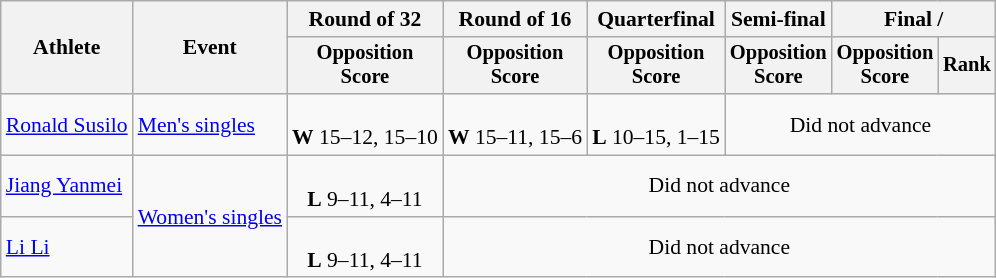<table class=wikitable style="font-size:90%">
<tr>
<th rowspan="2">Athlete</th>
<th rowspan="2">Event</th>
<th>Round of 32</th>
<th>Round of 16</th>
<th>Quarterfinal</th>
<th>Semi-final</th>
<th colspan=2>Final / </th>
</tr>
<tr style="font-size:95%">
<th>Opposition<br>Score</th>
<th>Opposition<br>Score</th>
<th>Opposition<br>Score</th>
<th>Opposition<br>Score</th>
<th>Opposition<br>Score</th>
<th>Rank</th>
</tr>
<tr align=center>
<td align=left><a href='#'>Ronald Susilo</a></td>
<td align=left><a href='#'>Men's singles</a></td>
<td><br><strong>W</strong> 15–12, 15–10</td>
<td><br><strong>W</strong> 15–11, 15–6</td>
<td><br><strong>L</strong> 10–15, 1–15</td>
<td colspan=3>Did not advance</td>
</tr>
<tr align=center>
<td align=left><a href='#'>Jiang Yanmei</a></td>
<td align=left rowspan=2><a href='#'>Women's singles</a></td>
<td><br><strong>L</strong> 9–11, 4–11</td>
<td colspan=5>Did not advance</td>
</tr>
<tr align=center>
<td align=left><a href='#'>Li Li</a></td>
<td><br><strong>L</strong> 9–11, 4–11</td>
<td colspan=5>Did not advance</td>
</tr>
</table>
